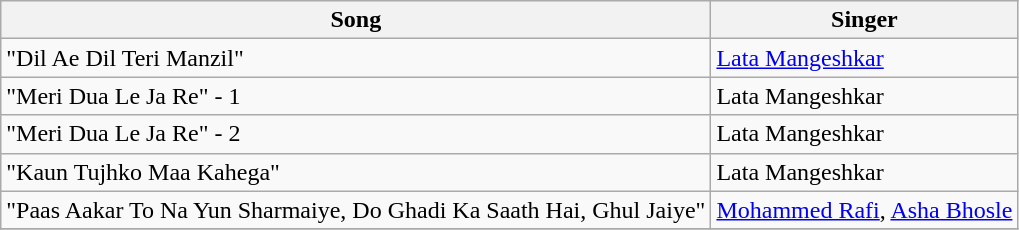<table class="wikitable">
<tr>
<th>Song</th>
<th>Singer</th>
</tr>
<tr>
<td>"Dil Ae Dil Teri Manzil"</td>
<td><a href='#'>Lata Mangeshkar</a></td>
</tr>
<tr>
<td>"Meri Dua Le Ja Re" - 1</td>
<td>Lata Mangeshkar</td>
</tr>
<tr>
<td>"Meri Dua Le Ja Re" - 2</td>
<td>Lata Mangeshkar</td>
</tr>
<tr>
<td>"Kaun Tujhko Maa Kahega"</td>
<td>Lata Mangeshkar</td>
</tr>
<tr>
<td>"Paas Aakar To Na Yun Sharmaiye, Do Ghadi Ka Saath Hai, Ghul Jaiye"</td>
<td><a href='#'>Mohammed Rafi</a>, <a href='#'>Asha Bhosle</a></td>
</tr>
<tr>
</tr>
</table>
